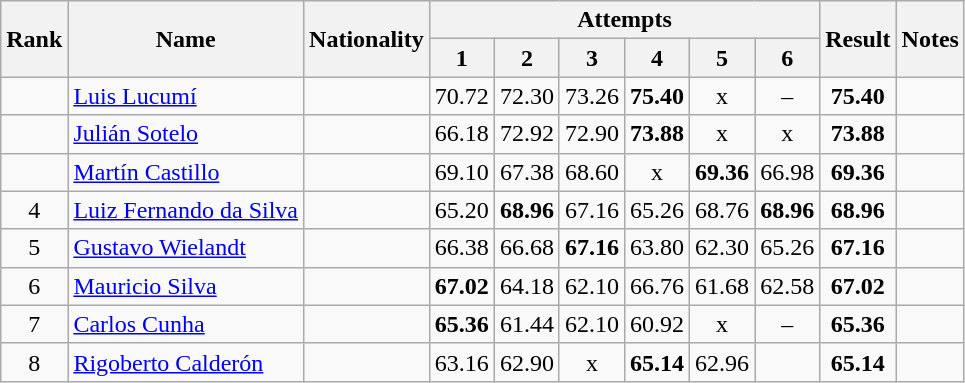<table class="wikitable sortable" style="text-align:center">
<tr>
<th rowspan=2>Rank</th>
<th rowspan=2>Name</th>
<th rowspan=2>Nationality</th>
<th colspan=6>Attempts</th>
<th rowspan=2>Result</th>
<th rowspan=2>Notes</th>
</tr>
<tr>
<th>1</th>
<th>2</th>
<th>3</th>
<th>4</th>
<th>5</th>
<th>6</th>
</tr>
<tr>
<td align=center></td>
<td align=left><a href='#'>Luis Lucumí</a></td>
<td align=left></td>
<td>70.72</td>
<td>72.30</td>
<td>73.26</td>
<td><strong>75.40</strong></td>
<td>x</td>
<td>–</td>
<td><strong>75.40</strong></td>
<td></td>
</tr>
<tr>
<td align=center></td>
<td align=left><a href='#'>Julián Sotelo</a></td>
<td align=left></td>
<td>66.18</td>
<td>72.92</td>
<td>72.90</td>
<td><strong>73.88</strong></td>
<td>x</td>
<td>x</td>
<td><strong>73.88</strong></td>
<td></td>
</tr>
<tr>
<td align=center></td>
<td align=left><a href='#'>Martín Castillo</a></td>
<td align=left></td>
<td>69.10</td>
<td>67.38</td>
<td>68.60</td>
<td>x</td>
<td><strong>69.36</strong></td>
<td>66.98</td>
<td><strong>69.36</strong></td>
<td></td>
</tr>
<tr>
<td align=center>4</td>
<td align=left><a href='#'>Luiz Fernando da Silva</a></td>
<td align=left></td>
<td>65.20</td>
<td><strong>68.96</strong></td>
<td>67.16</td>
<td>65.26</td>
<td>68.76</td>
<td><strong>68.96</strong></td>
<td><strong>68.96</strong></td>
<td></td>
</tr>
<tr>
<td align=center>5</td>
<td align=left><a href='#'>Gustavo Wielandt</a></td>
<td align=left></td>
<td>66.38</td>
<td>66.68</td>
<td><strong>67.16</strong></td>
<td>63.80</td>
<td>62.30</td>
<td>65.26</td>
<td><strong>67.16</strong></td>
<td></td>
</tr>
<tr>
<td align=center>6</td>
<td align=left><a href='#'>Mauricio Silva</a></td>
<td align=left></td>
<td><strong>67.02</strong></td>
<td>64.18</td>
<td>62.10</td>
<td>66.76</td>
<td>61.68</td>
<td>62.58</td>
<td><strong>67.02</strong></td>
<td></td>
</tr>
<tr>
<td align=center>7</td>
<td align=left><a href='#'>Carlos Cunha</a></td>
<td align=left></td>
<td><strong>65.36</strong></td>
<td>61.44</td>
<td>62.10</td>
<td>60.92</td>
<td>x</td>
<td>–</td>
<td><strong>65.36</strong></td>
<td></td>
</tr>
<tr>
<td align=center>8</td>
<td align=left><a href='#'>Rigoberto Calderón</a></td>
<td align=left></td>
<td>63.16</td>
<td>62.90</td>
<td>x</td>
<td><strong>65.14</strong></td>
<td>62.96</td>
<td></td>
<td><strong>65.14</strong></td>
<td></td>
</tr>
</table>
